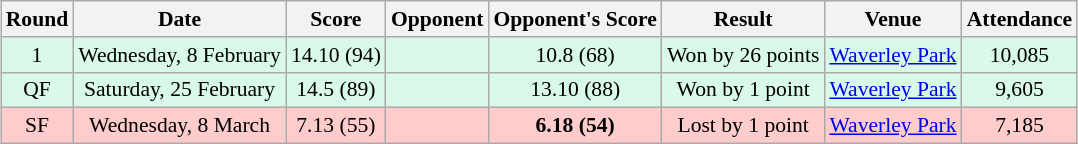<table class="wikitable" style="font-size:90%; text-align:center; margin-left: auto; margin-right: auto;">
<tr>
<th>Round</th>
<th>Date</th>
<th>Score</th>
<th>Opponent</th>
<th>Opponent's Score</th>
<th>Result</th>
<th>Venue</th>
<th>Attendance</th>
</tr>
<tr align="center" style="background:#d9f9e9;">
<td>1</td>
<td>Wednesday, 8 February</td>
<td>14.10 (94)</td>
<td></td>
<td>10.8 (68)</td>
<td>Won by 26 points</td>
<td><a href='#'>Waverley Park</a></td>
<td>10,085</td>
</tr>
<tr align="center" style="background:#d9f9e9;">
<td>QF</td>
<td>Saturday, 25 February</td>
<td>14.5 (89)</td>
<td></td>
<td>13.10 (88)</td>
<td>Won by 1 point</td>
<td><a href='#'>Waverley Park</a></td>
<td>9,605</td>
</tr>
<tr align="center" style="background:#fcc;">
<td>SF</td>
<td>Wednesday, 8 March</td>
<td>7.13 (55)</td>
<td></td>
<td><strong>6.18 (54)</strong></td>
<td>Lost by 1 point</td>
<td><a href='#'>Waverley Park</a></td>
<td>7,185</td>
</tr>
</table>
